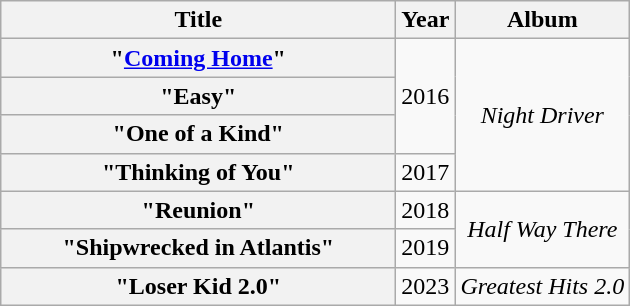<table class="wikitable plainrowheaders" style="text-align:center;">
<tr>
<th scope="col" style="width:16em;">Title</th>
<th scope="col">Year</th>
<th scope="col">Album</th>
</tr>
<tr>
<th scope="row">"<a href='#'>Coming Home</a>"</th>
<td rowspan="3">2016</td>
<td rowspan="4"><em>Night Driver</em></td>
</tr>
<tr>
<th scope="row">"Easy"</th>
</tr>
<tr>
<th scope="row">"One of a Kind"</th>
</tr>
<tr>
<th scope="row">"Thinking of You"</th>
<td>2017</td>
</tr>
<tr>
<th scope="row">"Reunion"</th>
<td>2018</td>
<td rowspan="2"><em>Half Way There</em></td>
</tr>
<tr>
<th scope="row">"Shipwrecked in Atlantis"</th>
<td>2019</td>
</tr>
<tr>
<th scope="row">"Loser Kid 2.0"</th>
<td>2023</td>
<td><em>Greatest Hits 2.0</em></td>
</tr>
</table>
